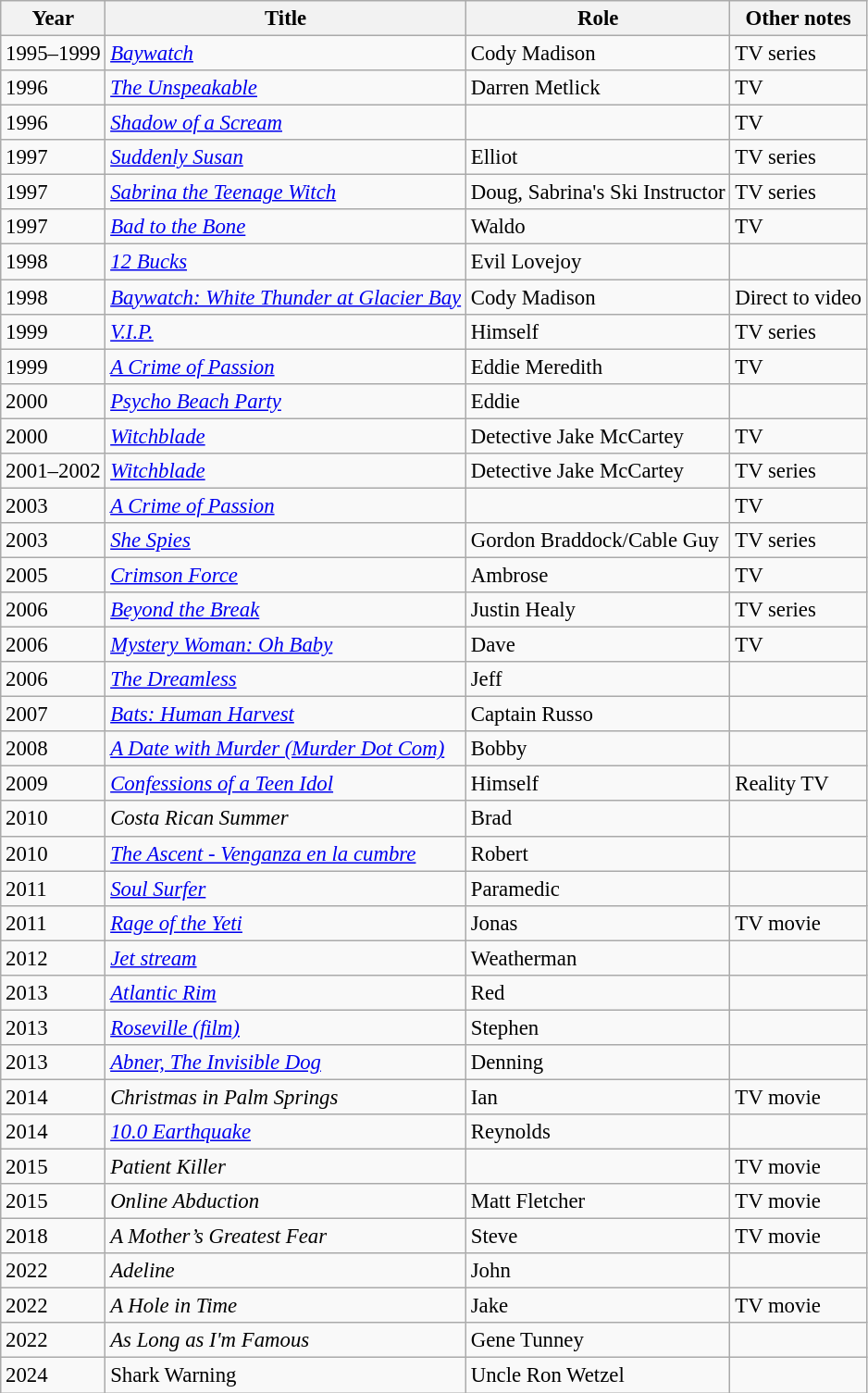<table class="wikitable" style="font-size: 95%;">
<tr>
<th>Year</th>
<th>Title</th>
<th>Role</th>
<th>Other notes</th>
</tr>
<tr>
<td>1995–1999</td>
<td><em><a href='#'>Baywatch</a></em></td>
<td>Cody Madison</td>
<td>TV series</td>
</tr>
<tr>
<td>1996</td>
<td><em><a href='#'>The Unspeakable</a></em></td>
<td>Darren Metlick</td>
<td>TV</td>
</tr>
<tr>
<td>1996</td>
<td><em><a href='#'>Shadow of a Scream</a></em></td>
<td></td>
<td>TV</td>
</tr>
<tr>
<td>1997</td>
<td><em><a href='#'>Suddenly Susan</a></em></td>
<td>Elliot</td>
<td>TV series</td>
</tr>
<tr>
<td>1997</td>
<td><em><a href='#'>Sabrina the Teenage Witch</a></em></td>
<td>Doug, Sabrina's Ski Instructor</td>
<td>TV series</td>
</tr>
<tr>
<td>1997</td>
<td><em><a href='#'>Bad to the Bone</a></em></td>
<td>Waldo</td>
<td>TV</td>
</tr>
<tr>
<td>1998</td>
<td><em><a href='#'>12 Bucks</a></em></td>
<td>Evil Lovejoy</td>
<td></td>
</tr>
<tr>
<td>1998</td>
<td><em><a href='#'>Baywatch: White Thunder at Glacier Bay</a></em></td>
<td>Cody Madison</td>
<td>Direct to video</td>
</tr>
<tr>
<td>1999</td>
<td><em><a href='#'>V.I.P.</a></em></td>
<td>Himself</td>
<td>TV series</td>
</tr>
<tr>
<td>1999</td>
<td><em><a href='#'>A Crime of Passion</a></em></td>
<td>Eddie Meredith</td>
<td>TV</td>
</tr>
<tr>
<td>2000</td>
<td><em><a href='#'>Psycho Beach Party</a></em></td>
<td>Eddie</td>
<td></td>
</tr>
<tr>
<td>2000</td>
<td><em><a href='#'>Witchblade</a></em></td>
<td>Detective Jake McCartey</td>
<td>TV</td>
</tr>
<tr>
<td>2001–2002</td>
<td><em><a href='#'>Witchblade</a></em></td>
<td>Detective Jake McCartey</td>
<td>TV series</td>
</tr>
<tr>
<td>2003</td>
<td><em><a href='#'>A Crime of Passion</a></em></td>
<td></td>
<td>TV</td>
</tr>
<tr>
<td>2003</td>
<td><em><a href='#'>She Spies</a></em></td>
<td>Gordon Braddock/Cable Guy</td>
<td>TV series</td>
</tr>
<tr>
<td>2005</td>
<td><em><a href='#'>Crimson Force</a></em></td>
<td>Ambrose</td>
<td>TV</td>
</tr>
<tr>
<td>2006</td>
<td><em><a href='#'>Beyond the Break</a></em></td>
<td>Justin Healy</td>
<td>TV series</td>
</tr>
<tr>
<td>2006</td>
<td><em><a href='#'>Mystery Woman: Oh Baby</a></em></td>
<td>Dave</td>
<td>TV</td>
</tr>
<tr>
<td>2006</td>
<td><em><a href='#'>The Dreamless</a></em></td>
<td>Jeff</td>
<td></td>
</tr>
<tr>
<td>2007</td>
<td><em><a href='#'>Bats: Human Harvest</a></em></td>
<td>Captain Russo</td>
<td></td>
</tr>
<tr>
<td>2008</td>
<td><em><a href='#'>A Date with Murder (Murder Dot Com)</a></em></td>
<td>Bobby</td>
<td></td>
</tr>
<tr>
<td>2009</td>
<td><em><a href='#'>Confessions of a Teen Idol</a></em></td>
<td>Himself</td>
<td>Reality TV</td>
</tr>
<tr>
<td>2010</td>
<td><em>Costa Rican Summer</em></td>
<td>Brad</td>
<td></td>
</tr>
<tr>
<td>2010</td>
<td><em><a href='#'>The Ascent - Venganza en la cumbre</a></em></td>
<td>Robert</td>
<td></td>
</tr>
<tr>
<td>2011</td>
<td><em><a href='#'>Soul Surfer</a> </em></td>
<td>Paramedic</td>
<td></td>
</tr>
<tr>
<td>2011</td>
<td><em><a href='#'>Rage of the Yeti</a></em></td>
<td>Jonas</td>
<td>TV movie</td>
</tr>
<tr>
<td>2012</td>
<td><em><a href='#'>Jet stream</a> </em></td>
<td>Weatherman</td>
<td></td>
</tr>
<tr>
<td>2013</td>
<td><em><a href='#'>Atlantic Rim</a> </em></td>
<td>Red</td>
<td></td>
</tr>
<tr>
<td>2013</td>
<td><em><a href='#'>Roseville (film)</a> </em></td>
<td>Stephen</td>
<td></td>
</tr>
<tr>
<td>2013</td>
<td><em><a href='#'>Abner, The Invisible Dog</a> </em></td>
<td>Denning</td>
<td></td>
</tr>
<tr>
<td>2014</td>
<td><em>Christmas in Palm Springs</em></td>
<td>Ian</td>
<td>TV movie</td>
</tr>
<tr>
<td>2014</td>
<td><em><a href='#'>10.0 Earthquake</a></em></td>
<td>Reynolds</td>
<td></td>
</tr>
<tr>
<td>2015</td>
<td><em>Patient Killer</em></td>
<td></td>
<td>TV movie</td>
</tr>
<tr>
<td>2015</td>
<td><em>Online Abduction</em></td>
<td>Matt Fletcher</td>
<td>TV movie</td>
</tr>
<tr>
<td>2018</td>
<td><em>A Mother’s Greatest Fear</em></td>
<td>Steve</td>
<td>TV movie</td>
</tr>
<tr>
<td>2022</td>
<td><em>Adeline</em></td>
<td>John</td>
</tr>
<tr>
<td>2022</td>
<td><em>A Hole in Time</em></td>
<td>Jake</td>
<td>TV movie</td>
</tr>
<tr>
<td>2022</td>
<td><em>As Long as I'm Famous</td>
<td>Gene Tunney</td>
<td></td>
</tr>
<tr>
<td>2024</td>
<td></em>Shark Warning<em></td>
<td>Uncle Ron Wetzel</td>
</tr>
</table>
